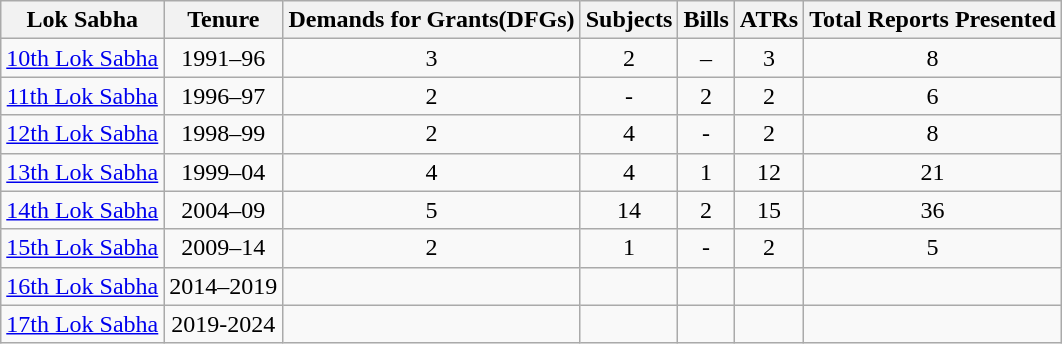<table class="wikitable sortable">
<tr>
<th>Lok Sabha</th>
<th>Tenure</th>
<th>Demands for Grants(DFGs)</th>
<th>Subjects</th>
<th>Bills</th>
<th>ATRs</th>
<th>Total Reports Presented</th>
</tr>
<tr align="center">
<td><a href='#'>10th Lok Sabha</a></td>
<td>1991–96</td>
<td>3</td>
<td>2</td>
<td>–</td>
<td>3</td>
<td>8</td>
</tr>
<tr align="center">
<td><a href='#'>11th Lok Sabha</a></td>
<td>1996–97</td>
<td>2</td>
<td>-</td>
<td>2</td>
<td>2</td>
<td>6</td>
</tr>
<tr align="center">
<td><a href='#'>12th Lok Sabha</a></td>
<td>1998–99</td>
<td>2</td>
<td>4</td>
<td>-</td>
<td>2</td>
<td>8</td>
</tr>
<tr align="center">
<td><a href='#'>13th Lok Sabha</a></td>
<td>1999–04</td>
<td>4</td>
<td>4</td>
<td>1</td>
<td>12</td>
<td>21</td>
</tr>
<tr align="center">
<td><a href='#'>14th Lok Sabha</a></td>
<td>2004–09</td>
<td>5</td>
<td>14</td>
<td>2</td>
<td>15</td>
<td>36</td>
</tr>
<tr align="center">
<td><a href='#'>15th Lok Sabha</a></td>
<td>2009–14</td>
<td>2</td>
<td>1</td>
<td>-</td>
<td>2</td>
<td>5</td>
</tr>
<tr align="center">
<td><a href='#'>16th Lok Sabha</a></td>
<td>2014–2019</td>
<td></td>
<td></td>
<td></td>
<td></td>
<td></td>
</tr>
<tr align="center">
<td><a href='#'>17th Lok Sabha</a></td>
<td>2019-2024</td>
<td></td>
<td></td>
<td></td>
<td></td>
<td></td>
</tr>
</table>
